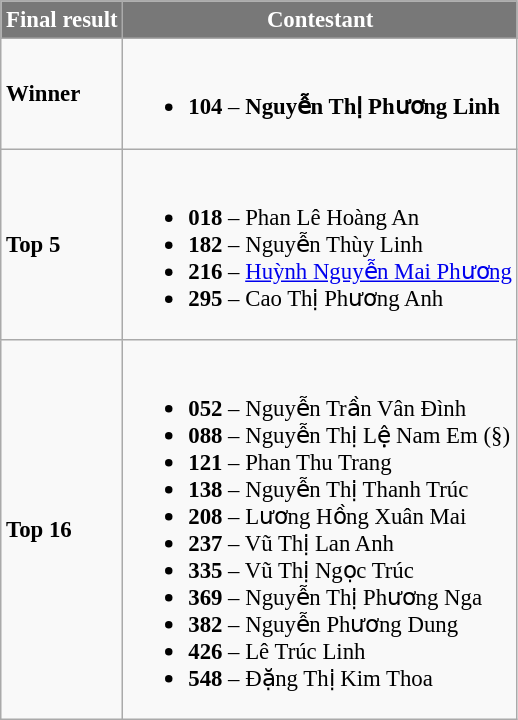<table class="wikitable sortable" style="font-size: 95%;">
<tr>
<th style="background-color:#787878;color:#FFFFFF;">Final result</th>
<th style="background-color:#787878;color:#FFFFFF;">Contestant</th>
</tr>
<tr>
<td><strong>Winner</strong></td>
<td><br><ul><li><strong>104</strong> – <strong>Nguyễn Thị Phương Linh</strong></li></ul></td>
</tr>
<tr>
<td><strong>Top 5</strong></td>
<td><br><ul><li><strong>018</strong> – Phan Lê Hoàng An</li><li><strong>182</strong> – Nguyễn Thùy Linh</li><li><strong>216</strong> – <a href='#'>Huỳnh Nguyễn Mai Phương</a></li><li><strong>295</strong> – Cao Thị Phương Anh</li></ul></td>
</tr>
<tr>
<td><strong>Top 16</strong></td>
<td><br><ul><li><strong>052</strong> – Nguyễn Trần Vân Đình</li><li><strong>088</strong> – Nguyễn Thị Lệ Nam Em (§)</li><li><strong>121</strong> – Phan Thu Trang</li><li><strong>138</strong> – Nguyễn Thị Thanh Trúc</li><li><strong>208</strong> – Lương Hồng Xuân Mai</li><li><strong>237</strong> – Vũ Thị Lan Anh</li><li><strong>335</strong> – Vũ Thị Ngọc Trúc</li><li><strong>369</strong> – Nguyễn Thị Phương Nga</li><li><strong>382</strong> – Nguyễn Phương Dung</li><li><strong>426</strong> – Lê Trúc Linh</li><li><strong>548</strong> – Đặng Thị Kim Thoa</li></ul></td>
</tr>
</table>
